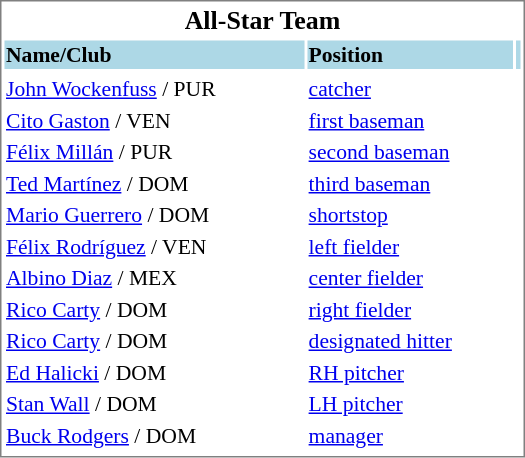<table cellpadding="1" width="350px" style="font-size: 90%; border: 1px solid gray;">
<tr align="center" style="font-size: larger;">
<td colspan=6><strong>All-Star Team</strong></td>
</tr>
<tr style="background:lightblue;">
<td><strong>Name/Club</strong></td>
<td><strong>Position</strong></td>
<td></td>
</tr>
<tr align="center" style="vertical-align: middle;" style="background:lightblue;">
</tr>
<tr>
<td><a href='#'>John Wockenfuss</a> / PUR</td>
<td><a href='#'>catcher</a></td>
</tr>
<tr>
<td><a href='#'>Cito Gaston</a> / VEN</td>
<td><a href='#'>first baseman</a></td>
</tr>
<tr>
<td><a href='#'>Félix Millán</a> / PUR</td>
<td><a href='#'>second baseman</a></td>
</tr>
<tr>
<td><a href='#'>Ted Martínez</a> / DOM</td>
<td><a href='#'>third baseman</a></td>
</tr>
<tr>
<td><a href='#'>Mario Guerrero</a> / DOM</td>
<td><a href='#'>shortstop</a></td>
</tr>
<tr>
<td><a href='#'>Félix Rodríguez</a> / VEN</td>
<td><a href='#'>left fielder</a></td>
</tr>
<tr>
<td><a href='#'>Albino Diaz</a> / MEX</td>
<td><a href='#'>center fielder</a></td>
</tr>
<tr>
<td><a href='#'>Rico Carty</a> / DOM</td>
<td><a href='#'>right fielder</a></td>
</tr>
<tr>
<td><a href='#'>Rico Carty</a> / DOM</td>
<td><a href='#'>designated hitter</a></td>
</tr>
<tr>
<td><a href='#'>Ed Halicki</a> / DOM</td>
<td><a href='#'>RH pitcher</a></td>
</tr>
<tr>
<td><a href='#'>Stan Wall</a> / DOM</td>
<td><a href='#'>LH pitcher</a></td>
</tr>
<tr>
<td><a href='#'>Buck Rodgers</a> / DOM</td>
<td><a href='#'>manager</a></td>
</tr>
<tr>
</tr>
</table>
